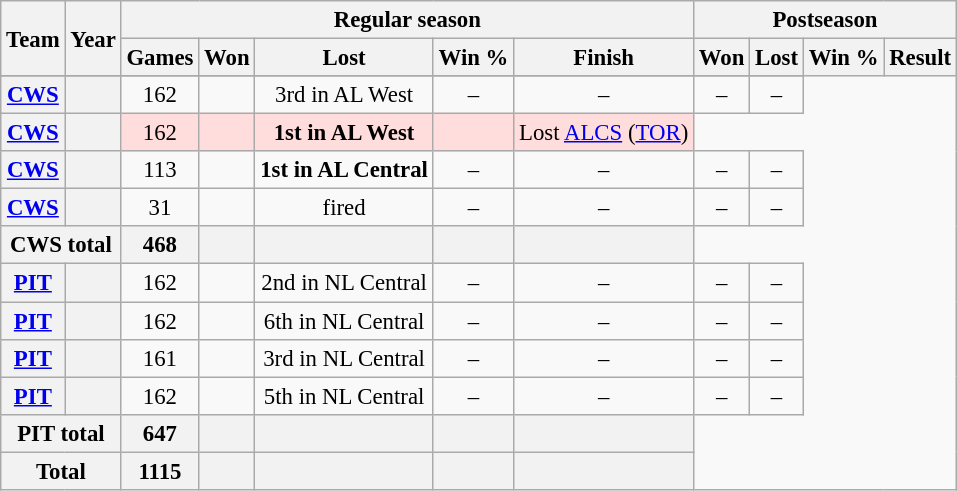<table class="wikitable" style="font-size: 95%; text-align:center;">
<tr>
<th rowspan="2">Team</th>
<th rowspan="2">Year</th>
<th colspan="5">Regular season</th>
<th colspan="4">Postseason</th>
</tr>
<tr>
<th>Games</th>
<th>Won</th>
<th>Lost</th>
<th>Win %</th>
<th>Finish</th>
<th>Won</th>
<th>Lost</th>
<th>Win %</th>
<th>Result</th>
</tr>
<tr>
</tr>
<tr>
<th><a href='#'>CWS</a></th>
<th></th>
<td>162</td>
<td></td>
<td>3rd in AL West</td>
<td>–</td>
<td>–</td>
<td>–</td>
<td>–</td>
</tr>
<tr style="background:#fdd">
<th><a href='#'>CWS</a></th>
<th></th>
<td>162</td>
<td></td>
<td><strong>1st in AL West</strong></td>
<td></td>
<td>Lost <a href='#'>ALCS</a> (<a href='#'>TOR</a>)</td>
</tr>
<tr>
<th><a href='#'>CWS</a></th>
<th></th>
<td>113</td>
<td></td>
<td><strong>1st in AL Central</strong></td>
<td>–</td>
<td>–</td>
<td>–</td>
<td>–</td>
</tr>
<tr>
<th><a href='#'>CWS</a></th>
<th></th>
<td>31</td>
<td></td>
<td>fired</td>
<td>–</td>
<td>–</td>
<td>–</td>
<td>–</td>
</tr>
<tr>
<th colspan="2">CWS total</th>
<th>468</th>
<th></th>
<th></th>
<th></th>
<th></th>
</tr>
<tr>
<th><a href='#'>PIT</a></th>
<th></th>
<td>162</td>
<td></td>
<td>2nd in NL Central</td>
<td>–</td>
<td>–</td>
<td>–</td>
<td>–</td>
</tr>
<tr>
<th><a href='#'>PIT</a></th>
<th></th>
<td>162</td>
<td></td>
<td>6th in NL Central</td>
<td>–</td>
<td>–</td>
<td>–</td>
<td>–</td>
</tr>
<tr>
<th><a href='#'>PIT</a></th>
<th></th>
<td>161</td>
<td></td>
<td>3rd in NL Central</td>
<td>–</td>
<td>–</td>
<td>–</td>
<td>–</td>
</tr>
<tr>
<th><a href='#'>PIT</a></th>
<th></th>
<td>162</td>
<td></td>
<td>5th in NL Central</td>
<td>–</td>
<td>–</td>
<td>–</td>
<td>–</td>
</tr>
<tr>
<th colspan="2">PIT total</th>
<th>647</th>
<th></th>
<th></th>
<th></th>
<th></th>
</tr>
<tr>
<th colspan="2">Total</th>
<th>1115</th>
<th></th>
<th></th>
<th></th>
<th></th>
</tr>
</table>
